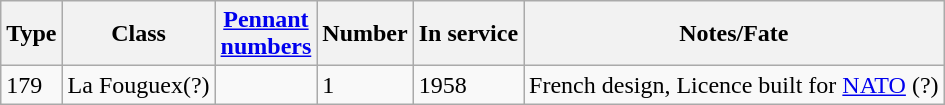<table class="wikitable">
<tr>
<th scope="col">Type</th>
<th scope="col">Class</th>
<th scope="col"><a href='#'>Pennant<br>numbers</a></th>
<th scope="col">Number</th>
<th scope="col">In service</th>
<th scope="col">Notes/Fate</th>
</tr>
<tr>
<td>179</td>
<td>La Fouguex(?)</td>
<td></td>
<td>1</td>
<td>1958</td>
<td>French design, Licence built for <a href='#'>NATO</a> (?)</td>
</tr>
</table>
